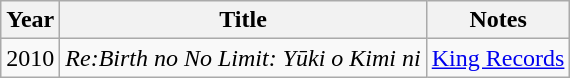<table class="wikitable">
<tr>
<th>Year</th>
<th>Title</th>
<th>Notes</th>
</tr>
<tr>
<td>2010</td>
<td><em>Re:Birth no No Limit: Yūki o Kimi ni</em></td>
<td><a href='#'>King Records</a></td>
</tr>
</table>
